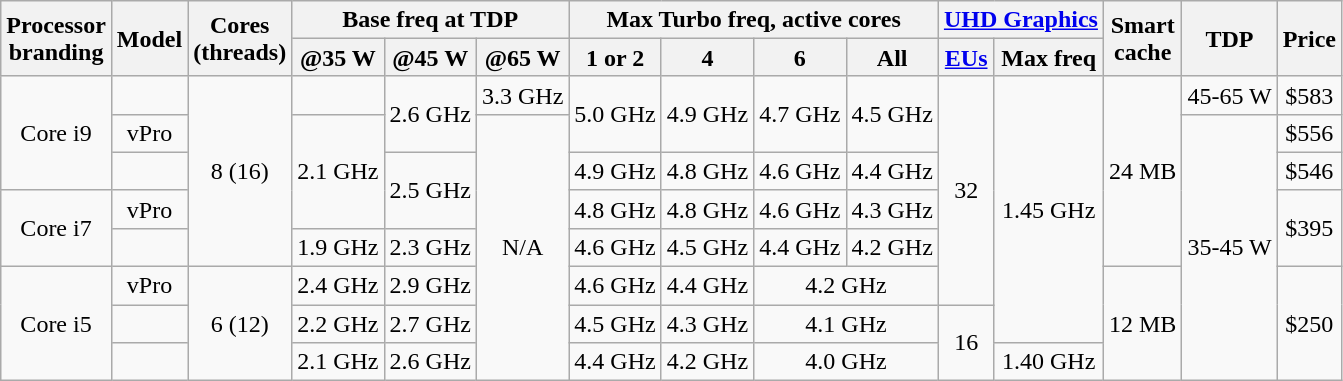<table class="wikitable sortable" style="text-align: center;">
<tr>
<th rowspan="2">Processor<br>branding</th>
<th rowspan="2">Model</th>
<th rowspan="2">Cores<br>(threads)</th>
<th colspan="3">Base freq at TDP</th>
<th colspan="4">Max Turbo freq, active cores</th>
<th colspan="2"><a href='#'>UHD Graphics</a></th>
<th rowspan="2">Smart<br>cache</th>
<th rowspan="2">TDP</th>
<th rowspan="2">Price</th>
</tr>
<tr style="line-height:110%;">
<th>@35 W</th>
<th>@45 W</th>
<th>@65 W</th>
<th>1 or 2</th>
<th>4</th>
<th>6</th>
<th>All</th>
<th><a href='#'>EUs</a></th>
<th>Max freq</th>
</tr>
<tr>
<td rowspan="3">Core i9</td>
<td></td>
<td rowspan="5">8 (16)</td>
<td></td>
<td rowspan="2">2.6 GHz</td>
<td>3.3 GHz</td>
<td rowspan="2">5.0 GHz</td>
<td rowspan="2">4.9 GHz</td>
<td rowspan="2">4.7 GHz</td>
<td rowspan="2">4.5 GHz</td>
<td rowspan="6">32</td>
<td rowspan="7">1.45 GHz</td>
<td rowspan="5">24 MB</td>
<td>45-65 W</td>
<td>$583</td>
</tr>
<tr>
<td> vPro</td>
<td rowspan="3">2.1 GHz</td>
<td rowspan="7">N/A</td>
<td rowspan="7">35-45 W</td>
<td>$556</td>
</tr>
<tr>
<td></td>
<td rowspan="2">2.5 GHz</td>
<td>4.9 GHz</td>
<td>4.8 GHz</td>
<td>4.6 GHz</td>
<td>4.4 GHz</td>
<td>$546</td>
</tr>
<tr>
<td rowspan="2">Core i7</td>
<td> vPro</td>
<td>4.8 GHz</td>
<td>4.8 GHz</td>
<td>4.6 GHz</td>
<td>4.3 GHz</td>
<td rowspan="2">$395</td>
</tr>
<tr>
<td></td>
<td>1.9 GHz</td>
<td>2.3 GHz</td>
<td>4.6 GHz</td>
<td>4.5 GHz</td>
<td>4.4 GHz</td>
<td>4.2 GHz</td>
</tr>
<tr>
<td rowspan="3">Core i5</td>
<td> vPro</td>
<td rowspan="3">6 (12)</td>
<td>2.4 GHz</td>
<td>2.9 GHz</td>
<td>4.6 GHz</td>
<td>4.4 GHz</td>
<td colspan="2">4.2 GHz</td>
<td rowspan="3">12 MB</td>
<td rowspan="3">$250</td>
</tr>
<tr>
<td></td>
<td>2.2 GHz</td>
<td>2.7 GHz</td>
<td>4.5 GHz</td>
<td>4.3 GHz</td>
<td colspan="2">4.1 GHz</td>
<td rowspan="2">16</td>
</tr>
<tr>
<td></td>
<td>2.1 GHz</td>
<td>2.6 GHz</td>
<td>4.4 GHz</td>
<td>4.2 GHz</td>
<td colspan="2">4.0 GHz</td>
<td>1.40 GHz</td>
</tr>
</table>
